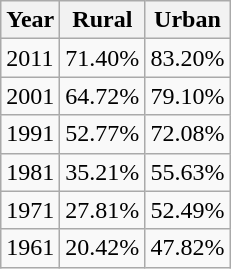<table class="wikitable sortable">
<tr>
<th>Year</th>
<th>Rural</th>
<th>Urban</th>
</tr>
<tr>
<td>2011</td>
<td>71.40%</td>
<td>83.20%</td>
</tr>
<tr>
<td>2001</td>
<td>64.72%</td>
<td>79.10%</td>
</tr>
<tr>
<td>1991</td>
<td>52.77%</td>
<td>72.08%</td>
</tr>
<tr>
<td>1981</td>
<td>35.21%</td>
<td>55.63%</td>
</tr>
<tr>
<td>1971</td>
<td>27.81%</td>
<td>52.49%</td>
</tr>
<tr>
<td>1961</td>
<td>20.42%</td>
<td>47.82%</td>
</tr>
</table>
